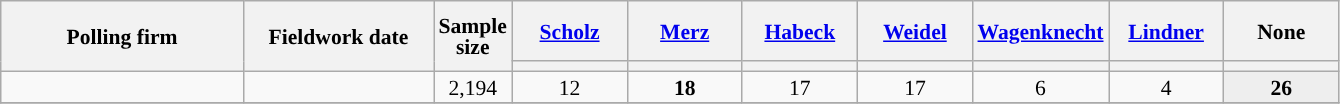<table class="wikitable sortable mw-datatable" style="text-align:center;font-size:90%;line-height:14px;">
<tr style="height:40px;">
<th style="width:155px;" rowspan="2">Polling firm</th>
<th style="width:120px;" rowspan="2">Fieldwork date</th>
<th style="width: 35px;" rowspan="2">Sample<br>size</th>
<th class="unsortable" style="width:70px;"><a href='#'>Scholz</a><br></th>
<th class="unsortable" style="width:70px;"><a href='#'>Merz</a><br></th>
<th class="unsortable" style="width:70px;"><a href='#'>Habeck</a><br></th>
<th class="unsortable" style="width:70px;"><a href='#'>Weidel</a><br></th>
<th class="unsortable" style="width:70px;"><a href='#'>Wagenknecht</a><br></th>
<th class="unsortable" style="width:70px;"><a href='#'>Lindner</a><br></th>
<th class="unsortable" style="width:70px;">None</th>
</tr>
<tr>
<th style="background:"></th>
<th style="background:"></th>
<th style="background:"></th>
<th style="background:"></th>
<th style="background:"></th>
<th style="background:"></th>
<th style="background:"></th>
</tr>
<tr>
<td></td>
<td></td>
<td>2,194</td>
<td>12</td>
<td><strong>18</strong></td>
<td>17</td>
<td>17</td>
<td>6</td>
<td>4</td>
<td style="background:#EEEEEE;"><strong>26</strong></td>
</tr>
<tr>
</tr>
</table>
